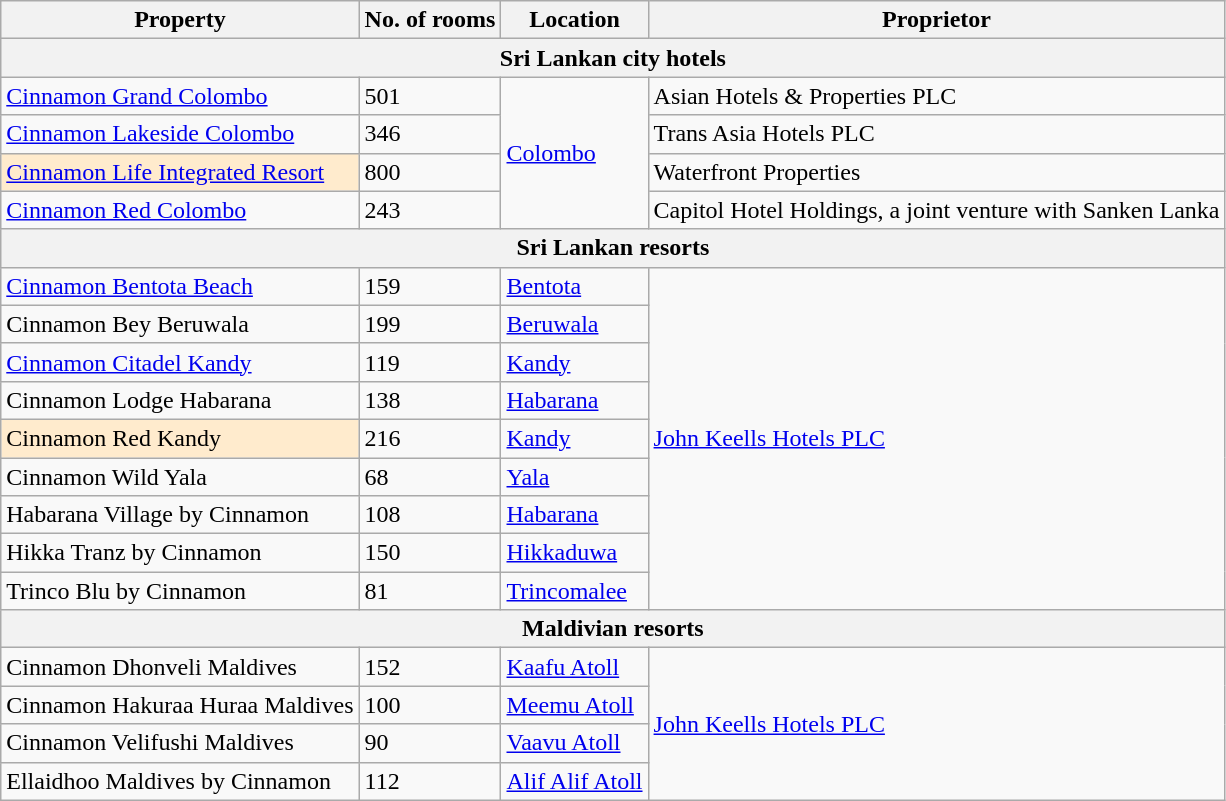<table class="wikitable">
<tr>
<th>Property</th>
<th>No. of rooms</th>
<th>Location</th>
<th>Proprietor</th>
</tr>
<tr>
<th colspan="5">Sri Lankan city hotels</th>
</tr>
<tr>
<td><a href='#'>Cinnamon Grand Colombo</a></td>
<td>501</td>
<td rowspan="4"><a href='#'>Colombo</a></td>
<td>Asian Hotels & Properties PLC</td>
</tr>
<tr>
<td><a href='#'>Cinnamon Lakeside Colombo</a></td>
<td>346</td>
<td>Trans Asia Hotels PLC</td>
</tr>
<tr>
<td style="background:#ffebcd;"><a href='#'>Cinnamon Life Integrated Resort</a></td>
<td>800</td>
<td>Waterfront Properties</td>
</tr>
<tr>
<td><a href='#'>Cinnamon Red Colombo</a></td>
<td>243</td>
<td>Capitol Hotel Holdings, a joint venture with Sanken Lanka</td>
</tr>
<tr>
<th colspan="5">Sri Lankan resorts</th>
</tr>
<tr>
<td><a href='#'>Cinnamon Bentota Beach</a></td>
<td>159</td>
<td><a href='#'>Bentota</a></td>
<td rowspan="9"><a href='#'>John Keells Hotels PLC</a></td>
</tr>
<tr>
<td>Cinnamon Bey Beruwala</td>
<td>199</td>
<td><a href='#'>Beruwala</a></td>
</tr>
<tr>
<td><a href='#'>Cinnamon Citadel Kandy</a></td>
<td>119</td>
<td><a href='#'>Kandy</a></td>
</tr>
<tr>
<td>Cinnamon Lodge Habarana</td>
<td>138</td>
<td><a href='#'>Habarana</a></td>
</tr>
<tr>
<td style="background:#ffebcd;">Cinnamon Red Kandy</td>
<td>216</td>
<td><a href='#'>Kandy</a></td>
</tr>
<tr>
<td>Cinnamon Wild Yala</td>
<td>68</td>
<td><a href='#'>Yala</a></td>
</tr>
<tr>
<td>Habarana Village by Cinnamon</td>
<td>108</td>
<td><a href='#'>Habarana</a></td>
</tr>
<tr>
<td>Hikka Tranz by Cinnamon</td>
<td>150</td>
<td><a href='#'>Hikkaduwa</a></td>
</tr>
<tr>
<td>Trinco Blu by Cinnamon</td>
<td>81</td>
<td><a href='#'>Trincomalee</a></td>
</tr>
<tr>
<th colspan="5">Maldivian resorts</th>
</tr>
<tr>
<td>Cinnamon Dhonveli Maldives</td>
<td>152</td>
<td><a href='#'>Kaafu Atoll</a></td>
<td rowspan="4"><a href='#'>John Keells Hotels PLC</a></td>
</tr>
<tr>
<td>Cinnamon Hakuraa Huraa Maldives</td>
<td>100</td>
<td><a href='#'>Meemu Atoll</a></td>
</tr>
<tr>
<td>Cinnamon Velifushi Maldives</td>
<td>90</td>
<td><a href='#'>Vaavu Atoll</a></td>
</tr>
<tr>
<td>Ellaidhoo Maldives by Cinnamon</td>
<td>112</td>
<td><a href='#'>Alif Alif Atoll</a></td>
</tr>
</table>
